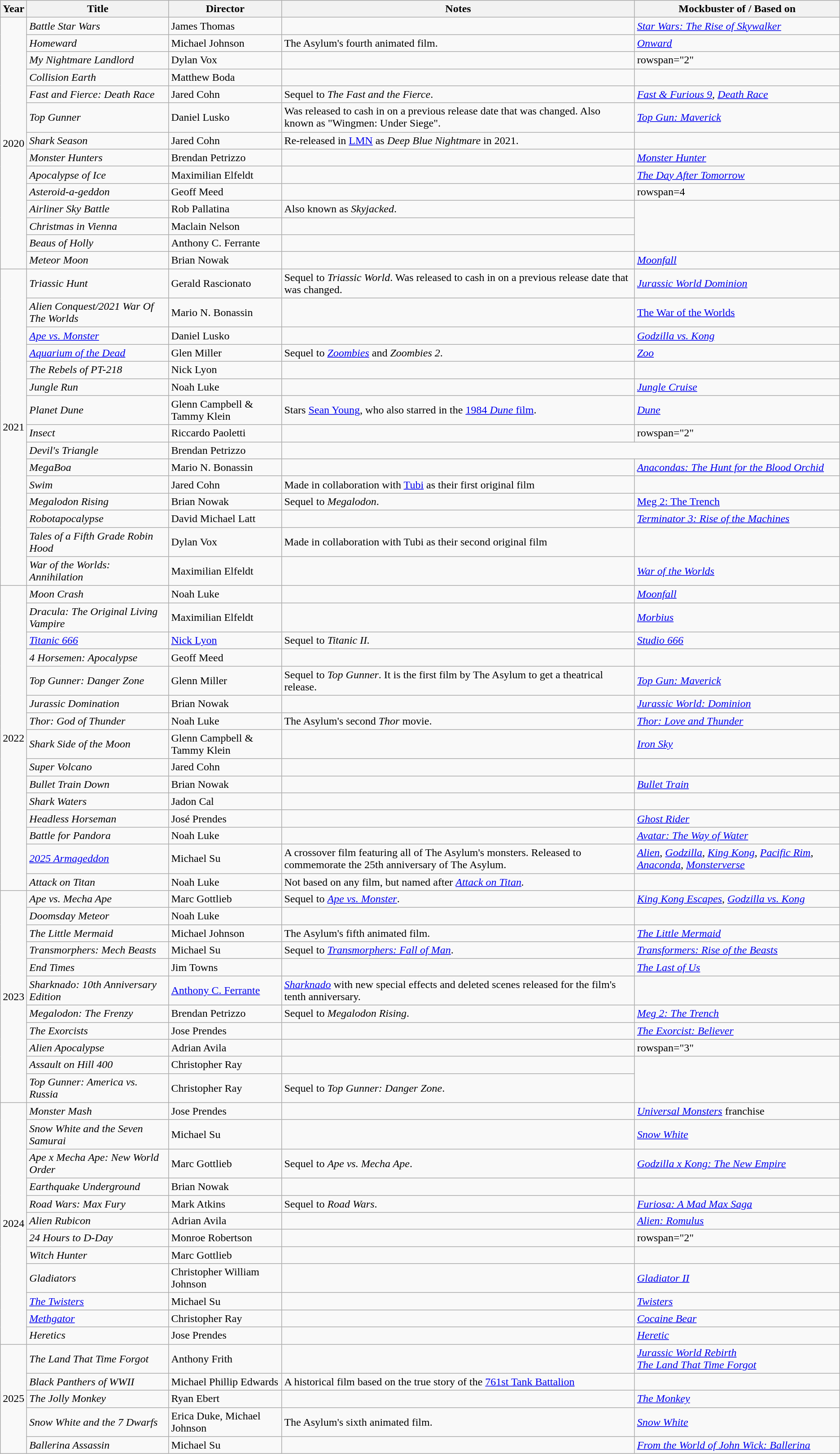<table class="wikitable sortable">
<tr>
<th>Year</th>
<th>Title</th>
<th>Director</th>
<th class="unsortable">Notes</th>
<th>Mockbuster of / Based on</th>
</tr>
<tr>
<td rowspan="14">2020</td>
<td><em>Battle Star Wars</em></td>
<td>James Thomas</td>
<td></td>
<td><em><a href='#'>Star Wars: The Rise of Skywalker</a></em></td>
</tr>
<tr>
<td><em>Homeward</em></td>
<td>Michael Johnson</td>
<td>The Asylum's fourth animated film.</td>
<td><em><a href='#'>Onward</a></em></td>
</tr>
<tr>
<td><em>My Nightmare Landlord</em></td>
<td>Dylan Vox</td>
<td></td>
<td>rowspan="2" </td>
</tr>
<tr>
<td><em>Collision Earth</em></td>
<td>Matthew Boda</td>
<td></td>
</tr>
<tr>
<td><em>Fast and Fierce: Death Race</em></td>
<td>Jared Cohn</td>
<td>Sequel to <em>The Fast and the Fierce</em>.</td>
<td><em><a href='#'>Fast & Furious 9</a>, <a href='#'>Death Race</a></em></td>
</tr>
<tr>
<td><em>Top Gunner</em></td>
<td>Daniel Lusko</td>
<td>Was released to cash in on a previous release date that was changed. Also known as "Wingmen: Under Siege".</td>
<td><em><a href='#'>Top Gun: Maverick</a></em></td>
</tr>
<tr>
<td><em>Shark Season</em></td>
<td>Jared Cohn</td>
<td>Re-released in <a href='#'>LMN</a> as <em>Deep Blue Nightmare</em> in 2021.</td>
<td></td>
</tr>
<tr>
<td><em>Monster Hunters</em></td>
<td>Brendan Petrizzo</td>
<td></td>
<td><em><a href='#'>Monster Hunter</a></em></td>
</tr>
<tr>
<td><em>Apocalypse of Ice</em></td>
<td>Maximilian Elfeldt</td>
<td></td>
<td><em><a href='#'>The Day After Tomorrow</a></em></td>
</tr>
<tr>
<td><em>Asteroid-a-geddon</em></td>
<td>Geoff Meed</td>
<td></td>
<td>rowspan=4 </td>
</tr>
<tr>
<td><em>Airliner Sky Battle</em></td>
<td>Rob Pallatina</td>
<td>Also known as <em>Skyjacked</em>.</td>
</tr>
<tr>
<td><em>Christmas in Vienna</em></td>
<td>Maclain Nelson</td>
<td></td>
</tr>
<tr>
<td><em>Beaus of Holly</em></td>
<td>Anthony C. Ferrante</td>
<td></td>
</tr>
<tr>
<td><em>Meteor Moon</em></td>
<td>Brian Nowak</td>
<td></td>
<td><em><a href='#'>Moonfall</a></em></td>
</tr>
<tr>
<td rowspan="15">2021</td>
<td><em>Triassic Hunt</em></td>
<td>Gerald Rascionato</td>
<td>Sequel to <em>Triassic World</em>. Was released to cash in on a previous release date that was changed.</td>
<td><em><a href='#'>Jurassic World Dominion</a></em></td>
</tr>
<tr>
<td><em>Alien Conquest/2021 War Of The Worlds</em></td>
<td>Mario N. Bonassin</td>
<td></td>
<td><a href='#'>The War of the Worlds</a></td>
</tr>
<tr>
<td><em><a href='#'>Ape vs. Monster</a></em></td>
<td>Daniel Lusko</td>
<td></td>
<td><em><a href='#'>Godzilla vs. Kong</a></em></td>
</tr>
<tr>
<td><em><a href='#'>Aquarium of the Dead</a></em></td>
<td>Glen Miller</td>
<td>Sequel to <em><a href='#'>Zoombies</a></em> and <em>Zoombies 2</em>.</td>
<td><em><a href='#'>Zoo</a></em></td>
</tr>
<tr>
<td><em>The Rebels of PT-218</em></td>
<td>Nick Lyon</td>
<td></td>
<td></td>
</tr>
<tr>
<td><em>Jungle Run</em></td>
<td>Noah Luke</td>
<td></td>
<td><em><a href='#'>Jungle Cruise</a></em></td>
</tr>
<tr>
<td><em>Planet Dune</em></td>
<td>Glenn Campbell & Tammy Klein</td>
<td>Stars <a href='#'>Sean Young</a>, who also starred in the <a href='#'>1984 <em>Dune</em> film</a>.</td>
<td><em><a href='#'>Dune</a></em></td>
</tr>
<tr>
<td><em>Insect</em></td>
<td>Riccardo Paoletti</td>
<td></td>
<td>rowspan="2" </td>
</tr>
<tr>
<td><em>Devil's Triangle</em></td>
<td>Brendan Petrizzo</td>
</tr>
<tr>
<td><em>MegaBoa</em></td>
<td>Mario N. Bonassin</td>
<td></td>
<td><em><a href='#'>Anacondas: The Hunt for the Blood Orchid</a></em></td>
</tr>
<tr>
<td><em>Swim</em></td>
<td>Jared Cohn</td>
<td>Made in collaboration with <a href='#'>Tubi</a> as their first original film</td>
<td></td>
</tr>
<tr>
<td><em>Megalodon Rising</em></td>
<td>Brian Nowak</td>
<td>Sequel to <em>Megalodon</em>.</td>
<td><a href='#'>Meg 2: The Trench</a></td>
</tr>
<tr>
<td><em>Robotapocalypse</em></td>
<td>David Michael Latt</td>
<td></td>
<td><em><a href='#'>Terminator 3: Rise of the Machines</a></em></td>
</tr>
<tr>
<td><em>Tales of a Fifth Grade Robin Hood</em></td>
<td>Dylan Vox</td>
<td>Made in collaboration with Tubi as their second original film</td>
<td></td>
</tr>
<tr>
<td><em>War of the Worlds: Annihilation</em></td>
<td>Maximilian Elfeldt</td>
<td></td>
<td><em><a href='#'>War of the Worlds</a></em></td>
</tr>
<tr>
<td rowspan="15">2022</td>
<td><em>Moon Crash</em></td>
<td>Noah Luke</td>
<td></td>
<td><em><a href='#'>Moonfall</a></em></td>
</tr>
<tr>
<td><em>Dracula: The Original Living Vampire</em></td>
<td>Maximilian Elfeldt</td>
<td></td>
<td><em><a href='#'>Morbius</a></em></td>
</tr>
<tr>
<td><em><a href='#'>Titanic 666</a></em></td>
<td><a href='#'>Nick Lyon</a></td>
<td>Sequel to <em>Titanic II.</em></td>
<td><em><a href='#'>Studio 666</a></em></td>
</tr>
<tr>
<td><em>4 Horsemen: Apocalypse</em></td>
<td>Geoff Meed</td>
<td></td>
<td></td>
</tr>
<tr>
<td><em>Top Gunner: Danger Zone</em></td>
<td>Glenn Miller</td>
<td>Sequel to <em>Top Gunner</em>. It is the first film by The Asylum to get a theatrical release.</td>
<td><em><a href='#'>Top Gun: Maverick</a></em></td>
</tr>
<tr>
<td><em>Jurassic Domination</em></td>
<td>Brian Nowak</td>
<td></td>
<td><em><a href='#'>Jurassic World: Dominion</a></em></td>
</tr>
<tr>
<td><em>Thor: God of Thunder</em></td>
<td>Noah Luke</td>
<td>The Asylum's second <em>Thor</em> movie.</td>
<td><em><a href='#'>Thor: Love and Thunder</a></em></td>
</tr>
<tr>
<td><em>Shark Side of the Moon</em></td>
<td>Glenn Campbell & Tammy Klein</td>
<td></td>
<td><em><a href='#'>Iron Sky</a></em></td>
</tr>
<tr>
<td><em>Super Volcano</em></td>
<td>Jared Cohn</td>
<td></td>
<td></td>
</tr>
<tr>
<td><em>Bullet Train Down</em></td>
<td>Brian Nowak</td>
<td></td>
<td><em><a href='#'>Bullet Train</a></em></td>
</tr>
<tr>
<td><em>Shark Waters</em></td>
<td>Jadon Cal</td>
<td></td>
<td></td>
</tr>
<tr>
<td><em>Headless Horseman</em></td>
<td>José Prendes</td>
<td></td>
<td><em><a href='#'>Ghost Rider</a></em></td>
</tr>
<tr>
<td><em>Battle for Pandora</em></td>
<td>Noah Luke</td>
<td></td>
<td><em><a href='#'>Avatar: The Way of Water</a></em></td>
</tr>
<tr>
<td><em><a href='#'>2025 Armageddon</a></em></td>
<td>Michael Su</td>
<td>A crossover film featuring all of The Asylum's monsters. Released to commemorate the 25th anniversary of The Asylum.</td>
<td><em><a href='#'>Alien</a></em>, <em><a href='#'>Godzilla</a></em>, <em><a href='#'>King Kong</a></em>, <em><a href='#'>Pacific Rim</a></em>, <em><a href='#'>Anaconda</a></em>, <em><a href='#'>Monsterverse</a></em></td>
</tr>
<tr>
<td><em>Attack on Titan</em></td>
<td>Noah Luke</td>
<td>Not based on any film, but named after <em><a href='#'>Attack on Titan</a>.</em></td>
</tr>
<tr>
<td rowspan="11">2023</td>
<td><em>Ape vs. Mecha Ape</em></td>
<td>Marc Gottlieb</td>
<td>Sequel to <em><a href='#'>Ape vs. Monster</a></em>.</td>
<td><em><a href='#'>King Kong Escapes</a></em>, <em><a href='#'>Godzilla vs. Kong</a></em></td>
</tr>
<tr>
<td><em>Doomsday Meteor</em></td>
<td>Noah Luke</td>
<td></td>
<td></td>
</tr>
<tr>
<td><em>The Little Mermaid</em></td>
<td>Michael Johnson</td>
<td>The Asylum's fifth animated film.</td>
<td><em><a href='#'>The Little Mermaid</a></em></td>
</tr>
<tr>
<td><em>Transmorphers: Mech Beasts</em></td>
<td>Michael Su</td>
<td>Sequel to <em><a href='#'>Transmorphers: Fall of Man</a></em>.</td>
<td><em><a href='#'>Transformers: Rise of the Beasts</a></em></td>
</tr>
<tr>
<td><em>End Times</em></td>
<td>Jim Towns</td>
<td></td>
<td><em><a href='#'>The Last of Us</a></em></td>
</tr>
<tr>
<td><em>Sharknado: 10th Anniversary Edition</em></td>
<td><a href='#'>Anthony C. Ferrante</a></td>
<td><em><a href='#'>Sharknado</a></em> with new special effects and deleted scenes released for the film's tenth anniversary.</td>
<td></td>
</tr>
<tr>
<td><em>Megalodon: The Frenzy</em></td>
<td>Brendan Petrizzo</td>
<td>Sequel to <em>Megalodon Rising</em>.</td>
<td><em><a href='#'>Meg 2: The Trench</a></em></td>
</tr>
<tr>
<td><em>The Exorcists</em></td>
<td>Jose Prendes</td>
<td></td>
<td><em><a href='#'>The Exorcist: Believer</a></em></td>
</tr>
<tr>
<td><em>Alien Apocalypse</em></td>
<td>Adrian Avila</td>
<td></td>
<td>rowspan="3" </td>
</tr>
<tr>
<td><em>Assault on Hill 400</em></td>
<td>Christopher Ray</td>
<td></td>
</tr>
<tr>
<td><em>Top Gunner: America vs. Russia</em></td>
<td>Christopher Ray</td>
<td>Sequel to <em>Top Gunner: Danger Zone</em>.</td>
</tr>
<tr>
<td rowspan="12">2024</td>
<td><em>Monster Mash</em></td>
<td>Jose Prendes</td>
<td></td>
<td><em><a href='#'>Universal Monsters</a></em> franchise</td>
</tr>
<tr>
<td><em>Snow White and the Seven Samurai</em></td>
<td>Michael Su</td>
<td></td>
<td><em><a href='#'>Snow White</a></em></td>
</tr>
<tr>
<td><em>Ape x Mecha Ape: New World Order</em></td>
<td>Marc Gottlieb</td>
<td>Sequel to <em>Ape vs. Mecha Ape</em>.</td>
<td><em><a href='#'>Godzilla x Kong: The New Empire</a></em></td>
</tr>
<tr>
<td><em>Earthquake Underground</em></td>
<td>Brian Nowak</td>
<td></td>
<td></td>
</tr>
<tr>
<td><em>Road Wars: Max Fury</em></td>
<td>Mark Atkins</td>
<td>Sequel to <em>Road Wars</em>.</td>
<td><em><a href='#'>Furiosa: A Mad Max Saga</a></em></td>
</tr>
<tr>
<td><em>Alien Rubicon</em></td>
<td>Adrian Avila</td>
<td></td>
<td><em><a href='#'>Alien: Romulus</a></em></td>
</tr>
<tr>
<td><em>24 Hours to D-Day</em></td>
<td>Monroe Robertson</td>
<td></td>
<td>rowspan="2" </td>
</tr>
<tr>
<td><em>Witch Hunter</em></td>
<td>Marc Gottlieb</td>
<td></td>
</tr>
<tr>
<td><em>Gladiators</em></td>
<td>Christopher William Johnson</td>
<td></td>
<td><em><a href='#'>Gladiator II</a></em></td>
</tr>
<tr>
<td><em><a href='#'>The Twisters</a></em></td>
<td>Michael Su</td>
<td></td>
<td><a href='#'><em>Twisters</em></a></td>
</tr>
<tr>
<td><em><a href='#'>Methgator</a></em></td>
<td>Christopher Ray</td>
<td></td>
<td><em><a href='#'>Cocaine Bear</a></em></td>
</tr>
<tr>
<td><em>Heretics</em></td>
<td>Jose Prendes</td>
<td></td>
<td><em><a href='#'>Heretic</a></em></td>
</tr>
<tr>
<td rowspan="5">2025</td>
<td><em>The Land That Time Forgot</em></td>
<td>Anthony Frith</td>
<td></td>
<td><em><a href='#'>Jurassic World Rebirth</a></em><br><em><a href='#'>The Land That Time Forgot</a></em></td>
</tr>
<tr>
<td><em>Black Panthers of WWII</em></td>
<td>Michael Phillip Edwards</td>
<td>A historical film based on the true story of the <a href='#'>761st Tank Battalion</a></td>
<td></td>
</tr>
<tr>
<td><em>The Jolly Monkey</em></td>
<td>Ryan Ebert</td>
<td></td>
<td><em><a href='#'>The Monkey</a></em></td>
</tr>
<tr>
<td><em>Snow White and the 7 Dwarfs</em></td>
<td>Erica Duke, Michael Johnson</td>
<td>The Asylum's sixth animated film.</td>
<td><em><a href='#'>Snow White</a></em></td>
</tr>
<tr>
<td><em>Ballerina Assassin</em></td>
<td>Michael Su</td>
<td></td>
<td><em><a href='#'>From the World of John Wick: Ballerina</a></em></td>
</tr>
</table>
